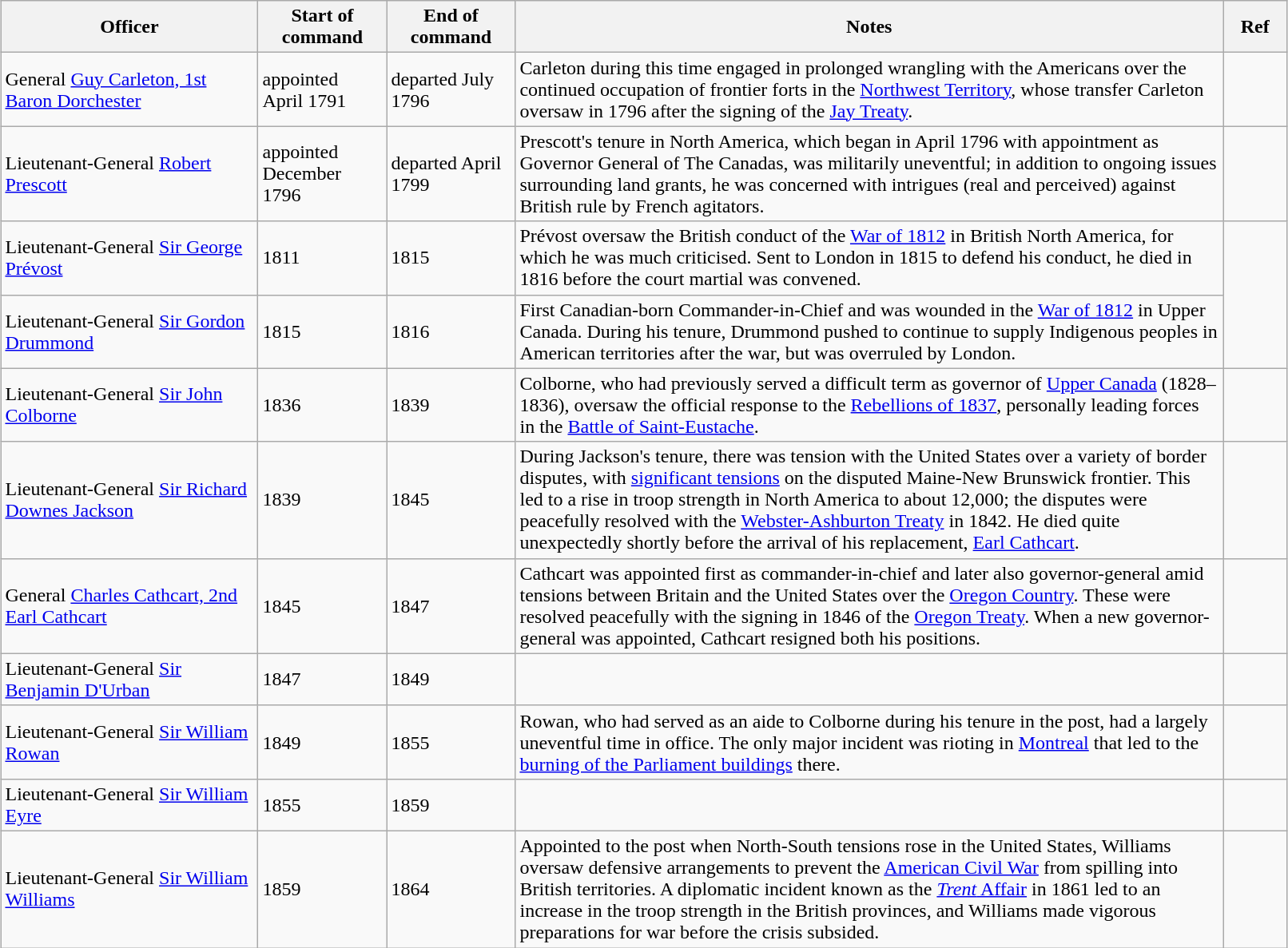<table class="wikitable" width="85%" style="margin: 1em auto 1em auto">
<tr>
<th bgcolor="#f9f9f9" width=20%>Officer</th>
<th bgcolor="#f9f9f9" width=10%>Start of command</th>
<th bgcolor="#f9f9f9" width=10%>End of command</th>
<th bgcolor="#f9f9f9">Notes</th>
<th bgcolor="#f9f9f9" width=5%>Ref</th>
</tr>
<tr>
<td>General <a href='#'>Guy Carleton, 1st Baron Dorchester</a></td>
<td>appointed April 1791</td>
<td>departed July 1796</td>
<td>Carleton during this time engaged in prolonged wrangling with the Americans over the continued occupation of frontier forts in the <a href='#'>Northwest Territory</a>, whose transfer Carleton oversaw in 1796 after the signing of the <a href='#'>Jay Treaty</a>.</td>
<td></td>
</tr>
<tr>
<td>Lieutenant-General <a href='#'>Robert Prescott</a></td>
<td>appointed December 1796</td>
<td>departed April 1799</td>
<td>Prescott's tenure in North America, which began in April 1796 with appointment as Governor General of The Canadas, was militarily uneventful; in addition to ongoing issues surrounding land grants, he was concerned with intrigues (real and perceived) against British rule by French agitators.</td>
<td></td>
</tr>
<tr>
<td>Lieutenant-General <a href='#'>Sir George Prévost</a></td>
<td>1811</td>
<td>1815</td>
<td>Prévost oversaw the British conduct of the <a href='#'>War of 1812</a> in British North America, for which he was much criticised.  Sent to London in 1815 to defend his conduct, he died in 1816 before the court martial was convened.</td>
</tr>
<tr>
<td>Lieutenant-General <a href='#'>Sir Gordon Drummond</a></td>
<td>1815</td>
<td>1816</td>
<td>First Canadian-born Commander-in-Chief and was wounded in the <a href='#'>War of 1812</a> in Upper Canada. During his tenure, Drummond pushed to continue to supply Indigenous peoples in American territories after the war, but was overruled by London.</td>
</tr>
<tr>
<td>Lieutenant-General <a href='#'>Sir John Colborne</a></td>
<td>1836</td>
<td>1839</td>
<td>Colborne, who had previously served a difficult term as governor of <a href='#'>Upper Canada</a> (1828–1836), oversaw the official response to the <a href='#'>Rebellions of 1837</a>, personally leading forces in the <a href='#'>Battle of Saint-Eustache</a>.</td>
<td></td>
</tr>
<tr>
<td>Lieutenant-General <a href='#'>Sir Richard Downes Jackson</a></td>
<td>1839</td>
<td>1845</td>
<td>During Jackson's tenure, there was tension with the United States over a variety of border disputes, with <a href='#'>significant tensions</a> on the disputed Maine-New Brunswick frontier.  This led to a rise in troop strength in North America to about 12,000; the disputes were peacefully resolved with the <a href='#'>Webster-Ashburton Treaty</a> in 1842.  He died quite unexpectedly shortly before the arrival of his replacement, <a href='#'>Earl Cathcart</a>.</td>
<td></td>
</tr>
<tr>
<td>General <a href='#'>Charles Cathcart, 2nd Earl Cathcart</a></td>
<td>1845</td>
<td>1847</td>
<td>Cathcart was appointed first as commander-in-chief and later also governor-general amid tensions between Britain and the United States over the <a href='#'>Oregon Country</a>.  These were resolved peacefully with the signing in 1846 of the <a href='#'>Oregon Treaty</a>.  When a new governor-general was appointed, Cathcart resigned both his positions.</td>
<td></td>
</tr>
<tr>
<td>Lieutenant-General <a href='#'>Sir Benjamin D'Urban</a></td>
<td>1847</td>
<td>1849</td>
<td></td>
<td></td>
</tr>
<tr>
<td>Lieutenant-General <a href='#'>Sir William Rowan</a></td>
<td>1849</td>
<td>1855</td>
<td>Rowan, who had served as an aide to Colborne during his tenure in the post, had a largely uneventful time in office.  The only major incident was rioting in <a href='#'>Montreal</a> that led to the <a href='#'>burning of the Parliament buildings</a> there.</td>
<td></td>
</tr>
<tr>
<td>Lieutenant-General <a href='#'>Sir William Eyre</a></td>
<td>1855</td>
<td>1859</td>
<td></td>
<td></td>
</tr>
<tr>
<td>Lieutenant-General <a href='#'>Sir William Williams</a></td>
<td>1859</td>
<td>1864</td>
<td>Appointed to the post when North-South tensions rose in the United States, Williams oversaw defensive arrangements to prevent the <a href='#'>American Civil War</a> from spilling into British territories.  A diplomatic incident known as the <a href='#'><em>Trent</em> Affair</a> in 1861 led to an increase in the troop strength in the British provinces, and Williams made vigorous preparations for war before the crisis subsided.</td>
<td></td>
</tr>
</table>
